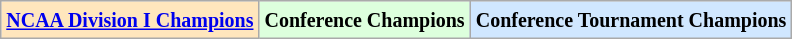<table class="wikitable">
<tr>
<td bgcolor="#FFE6BD"><small><strong><a href='#'>NCAA Division I Champions</a></strong></small></td>
<td bgcolor="#DDFFDD"><small><strong>Conference Champions</strong></small></td>
<td bgcolor="#D0E7FF"><small><strong>Conference Tournament Champions</strong></small></td>
</tr>
</table>
